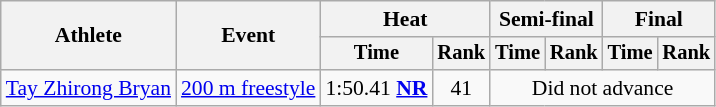<table class=wikitable style="font-size:90%">
<tr>
<th rowspan="2">Athlete</th>
<th rowspan="2">Event</th>
<th colspan="2">Heat</th>
<th colspan="2">Semi-final</th>
<th colspan="2">Final</th>
</tr>
<tr style="font-size:95%">
<th>Time</th>
<th>Rank</th>
<th>Time</th>
<th>Rank</th>
<th>Time</th>
<th>Rank</th>
</tr>
<tr align=center>
<td align=left><a href='#'>Tay Zhirong Bryan</a></td>
<td align=left><a href='#'>200 m freestyle</a></td>
<td>1:50.41 <strong><a href='#'>NR</a></strong></td>
<td>41</td>
<td colspan=4>Did not advance</td>
</tr>
</table>
